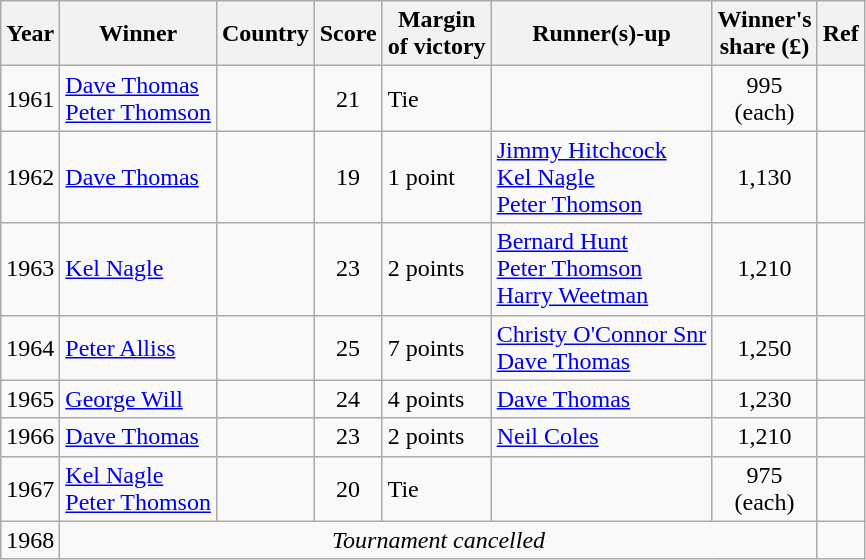<table class="wikitable">
<tr>
<th>Year</th>
<th>Winner</th>
<th>Country</th>
<th>Score</th>
<th>Margin<br>of victory</th>
<th>Runner(s)-up</th>
<th>Winner's<br>share (£)</th>
<th>Ref</th>
</tr>
<tr>
<td>1961</td>
<td><a href='#'>Dave Thomas</a><br><a href='#'>Peter Thomson</a></td>
<td><br></td>
<td align=center>21</td>
<td>Tie</td>
<td></td>
<td align=center>995<br>(each)</td>
<td></td>
</tr>
<tr>
<td>1962</td>
<td><a href='#'>Dave Thomas</a></td>
<td></td>
<td align=center>19</td>
<td>1 point</td>
<td> <a href='#'>Jimmy Hitchcock</a><br> <a href='#'>Kel Nagle</a><br> <a href='#'>Peter Thomson</a></td>
<td align=center>1,130</td>
<td></td>
</tr>
<tr>
<td>1963</td>
<td><a href='#'>Kel Nagle</a></td>
<td></td>
<td align=center>23</td>
<td>2 points</td>
<td> <a href='#'>Bernard Hunt</a><br> <a href='#'>Peter Thomson</a><br> <a href='#'>Harry Weetman</a></td>
<td align=center>1,210</td>
<td></td>
</tr>
<tr>
<td>1964</td>
<td><a href='#'>Peter Alliss</a></td>
<td></td>
<td align=center>25</td>
<td>7 points</td>
<td> <a href='#'>Christy O'Connor Snr</a><br> <a href='#'>Dave Thomas</a></td>
<td align=center>1,250</td>
<td></td>
</tr>
<tr>
<td>1965</td>
<td><a href='#'>George Will</a></td>
<td></td>
<td align=center>24</td>
<td>4 points</td>
<td> <a href='#'>Dave Thomas</a></td>
<td align=center>1,230</td>
<td></td>
</tr>
<tr>
<td>1966</td>
<td><a href='#'>Dave Thomas</a></td>
<td></td>
<td align=center>23</td>
<td>2 points</td>
<td> <a href='#'>Neil Coles</a></td>
<td align=center>1,210</td>
<td></td>
</tr>
<tr>
<td>1967</td>
<td><a href='#'>Kel Nagle</a><br><a href='#'>Peter Thomson</a></td>
<td><br></td>
<td align=center>20</td>
<td>Tie</td>
<td></td>
<td align=center>975<br>(each)</td>
<td></td>
</tr>
<tr>
<td>1968</td>
<td align=center colspan=6><em>Tournament cancelled</em></td>
<td></td>
</tr>
</table>
